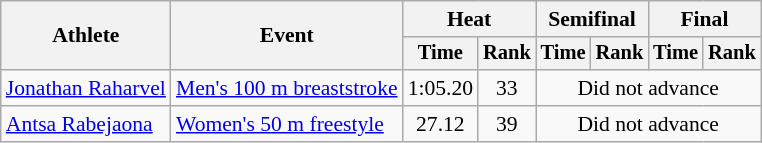<table class=wikitable style="font-size:90%">
<tr>
<th rowspan="2">Athlete</th>
<th rowspan="2">Event</th>
<th colspan="2">Heat</th>
<th colspan="2">Semifinal</th>
<th colspan="2">Final</th>
</tr>
<tr style="font-size:95%">
<th>Time</th>
<th>Rank</th>
<th>Time</th>
<th>Rank</th>
<th>Time</th>
<th>Rank</th>
</tr>
<tr align=center>
<td align=left><a href='#'>Jonathan Raharvel</a></td>
<td align=left><a href='#'>Men's 100 m breaststroke</a></td>
<td>1:05.20</td>
<td>33</td>
<td colspan=4>Did not advance</td>
</tr>
<tr align=center>
<td align=left><a href='#'>Antsa Rabejaona</a></td>
<td align=left><a href='#'>Women's 50 m freestyle</a></td>
<td>27.12</td>
<td>39</td>
<td colspan=4>Did not advance</td>
</tr>
</table>
